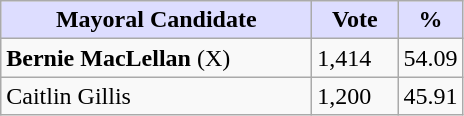<table class="wikitable">
<tr>
<th style="background:#ddf; width:200px;">Mayoral Candidate</th>
<th style="background:#ddf; width:50px;">Vote</th>
<th style="background:#ddf; width:30px;">%</th>
</tr>
<tr>
<td><strong>Bernie MacLellan</strong> (X)</td>
<td>1,414</td>
<td>54.09</td>
</tr>
<tr>
<td>Caitlin Gillis</td>
<td>1,200</td>
<td>45.91</td>
</tr>
</table>
